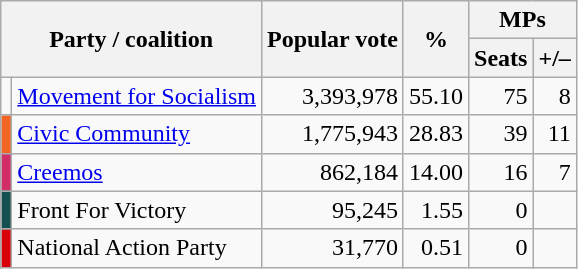<table class=wikitable style=text-align:right>
<tr>
<th rowspan=2 colspan=2>Party / coalition</th>
<th rowspan=2>Popular vote</th>
<th rowspan=2>%</th>
<th colspan=2>MPs</th>
</tr>
<tr>
<th>Seats</th>
<th>+/–</th>
</tr>
<tr>
<td bgcolor=></td>
<td align=left><a href='#'>Movement for Socialism</a></td>
<td>3,393,978</td>
<td>55.10</td>
<td>75</td>
<td> 8</td>
</tr>
<tr>
<td bgcolor=#F26524></td>
<td align=left><a href='#'>Civic Community</a></td>
<td>1,775,943</td>
<td>28.83</td>
<td>39</td>
<td> 11</td>
</tr>
<tr>
<td bgcolor=#d02d69></td>
<td align=left><a href='#'>Creemos</a></td>
<td>862,184</td>
<td>14.00</td>
<td>16</td>
<td> 7</td>
</tr>
<tr>
<td bgcolor=#145050></td>
<td align=left>Front For Victory</td>
<td>95,245</td>
<td>1.55</td>
<td>0</td>
<td></td>
</tr>
<tr>
<td bgcolor=#D90009></td>
<td align=left>National Action Party</td>
<td>31,770</td>
<td>0.51</td>
<td>0</td>
<td></td>
</tr>
</table>
